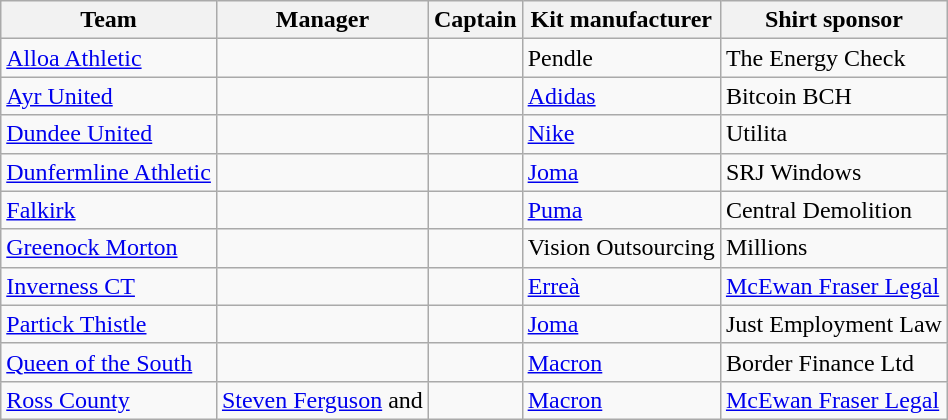<table class="wikitable sortable">
<tr>
<th>Team</th>
<th>Manager</th>
<th>Captain</th>
<th>Kit manufacturer</th>
<th>Shirt sponsor</th>
</tr>
<tr>
<td><a href='#'>Alloa Athletic</a></td>
<td> </td>
<td> </td>
<td>Pendle</td>
<td>The Energy Check</td>
</tr>
<tr>
<td><a href='#'>Ayr United</a></td>
<td> </td>
<td> </td>
<td><a href='#'>Adidas</a></td>
<td>Bitcoin BCH</td>
</tr>
<tr>
<td><a href='#'>Dundee United</a></td>
<td> </td>
<td> </td>
<td><a href='#'>Nike</a></td>
<td>Utilita</td>
</tr>
<tr>
<td><a href='#'>Dunfermline Athletic</a></td>
<td> </td>
<td> </td>
<td><a href='#'>Joma</a></td>
<td>SRJ Windows</td>
</tr>
<tr>
<td><a href='#'>Falkirk</a></td>
<td> </td>
<td> </td>
<td><a href='#'>Puma</a></td>
<td>Central Demolition</td>
</tr>
<tr>
<td><a href='#'>Greenock Morton</a></td>
<td> </td>
<td> </td>
<td>Vision Outsourcing</td>
<td>Millions</td>
</tr>
<tr>
<td><a href='#'>Inverness CT</a></td>
<td> </td>
<td> </td>
<td><a href='#'>Erreà</a></td>
<td><a href='#'>McEwan Fraser Legal</a></td>
</tr>
<tr>
<td><a href='#'>Partick Thistle</a></td>
<td> </td>
<td> </td>
<td><a href='#'>Joma</a></td>
<td>Just Employment Law</td>
</tr>
<tr>
<td><a href='#'>Queen of the South</a></td>
<td> </td>
<td> </td>
<td><a href='#'>Macron</a></td>
<td>Border Finance Ltd</td>
</tr>
<tr>
<td><a href='#'>Ross County</a></td>
<td> <a href='#'>Steven Ferguson</a> and  </td>
<td> </td>
<td><a href='#'>Macron</a></td>
<td><a href='#'>McEwan Fraser Legal</a></td>
</tr>
</table>
